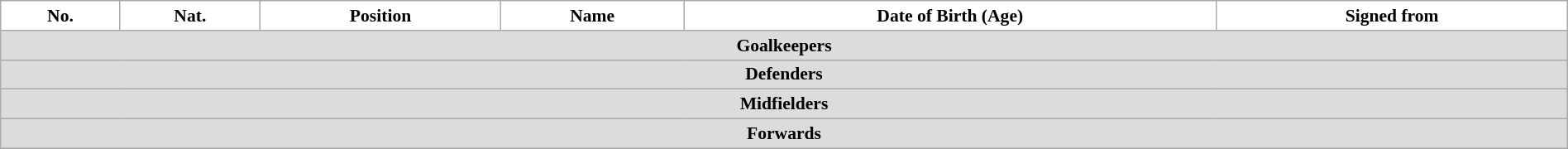<table class="wikitable" style="text-align:center; font-size:90%; width:100%">
<tr>
<th style="background:white; color:black; text-align:center;">No.</th>
<th style="background:white; color:black; text-align:center;">Nat.</th>
<th style="background:white; color:black; text-align:center;">Position</th>
<th style="background:white; color:black; text-align:center;">Name</th>
<th style="background:white; color:black; text-align:center;">Date of Birth (Age)</th>
<th style="background:white; color:black; text-align:center;">Signed from</th>
</tr>
<tr>
<th colspan=10 style="background:#DCDCDC; text-align:center;">Goalkeepers</th>
</tr>
<tr>
<th colspan=10 style="background:#DCDCDC; text-align:center;">Defenders</th>
</tr>
<tr>
<th colspan=10 style="background:#DCDCDC; text-align:center;">Midfielders</th>
</tr>
<tr>
<th colspan=10 style="background:#DCDCDC; text-align:center;">Forwards</th>
</tr>
<tr>
</tr>
</table>
